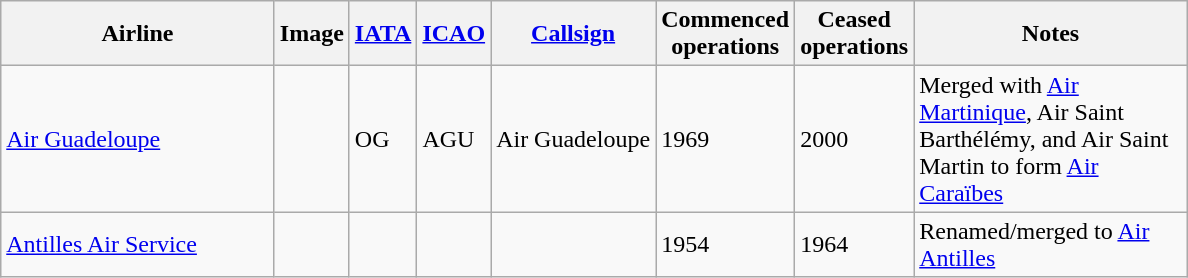<table class="wikitable sortable" style="border-collapse:collapse; margin:auto;" border="1" cellpadding="3">
<tr valign="middle">
<th style="width:175px;">Airline</th>
<th>Image</th>
<th><a href='#'>IATA</a></th>
<th><a href='#'>ICAO</a></th>
<th><a href='#'>Callsign</a></th>
<th>Commenced<br>operations</th>
<th>Ceased<br>operations</th>
<th style="width:175px;">Notes</th>
</tr>
<tr>
<td><a href='#'>Air Guadeloupe</a></td>
<td></td>
<td>OG</td>
<td>AGU</td>
<td>Air Guadeloupe</td>
<td>1969</td>
<td>2000</td>
<td>Merged with <a href='#'>Air Martinique</a>, Air Saint Barthélémy, and Air Saint Martin to form <a href='#'>Air Caraïbes</a></td>
</tr>
<tr>
<td><a href='#'>Antilles Air Service</a></td>
<td></td>
<td></td>
<td></td>
<td></td>
<td>1954</td>
<td>1964</td>
<td>Renamed/merged to <a href='#'>Air Antilles</a></td>
</tr>
</table>
